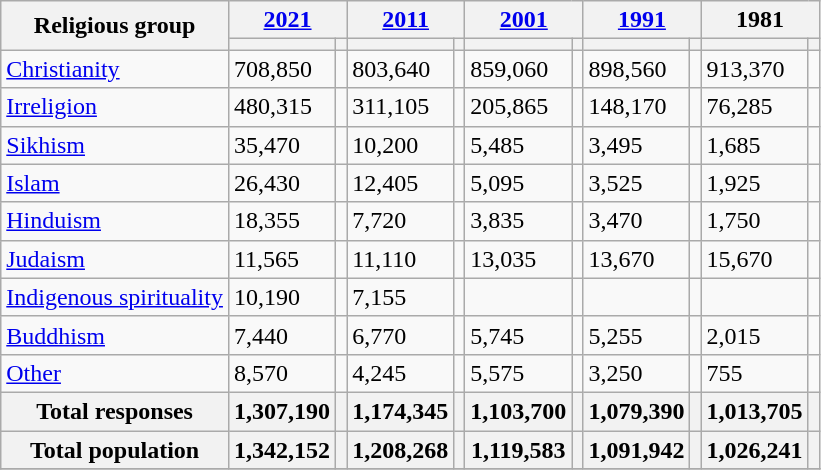<table class="wikitable collapsible sortable">
<tr>
<th rowspan="2">Religious group</th>
<th colspan="2"><a href='#'>2021</a></th>
<th colspan="2"><a href='#'>2011</a></th>
<th colspan="2"><a href='#'>2001</a></th>
<th colspan="2"><a href='#'>1991</a></th>
<th colspan="2">1981</th>
</tr>
<tr>
<th><a href='#'></a></th>
<th></th>
<th></th>
<th></th>
<th></th>
<th></th>
<th></th>
<th></th>
<th></th>
<th></th>
</tr>
<tr>
<td><a href='#'>Christianity</a></td>
<td>708,850</td>
<td></td>
<td>803,640</td>
<td></td>
<td>859,060</td>
<td></td>
<td>898,560</td>
<td></td>
<td>913,370</td>
<td></td>
</tr>
<tr>
<td><a href='#'>Irreligion</a></td>
<td>480,315</td>
<td></td>
<td>311,105</td>
<td></td>
<td>205,865</td>
<td></td>
<td>148,170</td>
<td></td>
<td>76,285</td>
<td></td>
</tr>
<tr>
<td><a href='#'>Sikhism</a></td>
<td>35,470</td>
<td></td>
<td>10,200</td>
<td></td>
<td>5,485</td>
<td></td>
<td>3,495</td>
<td></td>
<td>1,685</td>
<td></td>
</tr>
<tr>
<td><a href='#'>Islam</a></td>
<td>26,430</td>
<td></td>
<td>12,405</td>
<td></td>
<td>5,095</td>
<td></td>
<td>3,525</td>
<td></td>
<td>1,925</td>
<td></td>
</tr>
<tr>
<td><a href='#'>Hinduism</a></td>
<td>18,355</td>
<td></td>
<td>7,720</td>
<td></td>
<td>3,835</td>
<td></td>
<td>3,470</td>
<td></td>
<td>1,750</td>
<td></td>
</tr>
<tr>
<td><a href='#'>Judaism</a></td>
<td>11,565</td>
<td></td>
<td>11,110</td>
<td></td>
<td>13,035</td>
<td></td>
<td>13,670</td>
<td></td>
<td>15,670</td>
<td></td>
</tr>
<tr>
<td><a href='#'>Indigenous spirituality</a></td>
<td>10,190</td>
<td></td>
<td>7,155</td>
<td></td>
<td></td>
<td></td>
<td></td>
<td></td>
<td></td>
<td></td>
</tr>
<tr>
<td><a href='#'>Buddhism</a></td>
<td>7,440</td>
<td></td>
<td>6,770</td>
<td></td>
<td>5,745</td>
<td></td>
<td>5,255</td>
<td></td>
<td>2,015</td>
<td></td>
</tr>
<tr>
<td><a href='#'>Other</a></td>
<td>8,570</td>
<td></td>
<td>4,245</td>
<td></td>
<td>5,575</td>
<td></td>
<td>3,250</td>
<td></td>
<td>755</td>
<td></td>
</tr>
<tr>
<th>Total responses</th>
<th>1,307,190</th>
<th></th>
<th>1,174,345</th>
<th></th>
<th>1,103,700</th>
<th></th>
<th>1,079,390</th>
<th></th>
<th>1,013,705</th>
<th></th>
</tr>
<tr class="sortbottom">
<th>Total population</th>
<th>1,342,152</th>
<th></th>
<th>1,208,268</th>
<th></th>
<th>1,119,583</th>
<th></th>
<th>1,091,942</th>
<th></th>
<th>1,026,241</th>
<th></th>
</tr>
<tr class="sortbottom">
</tr>
</table>
